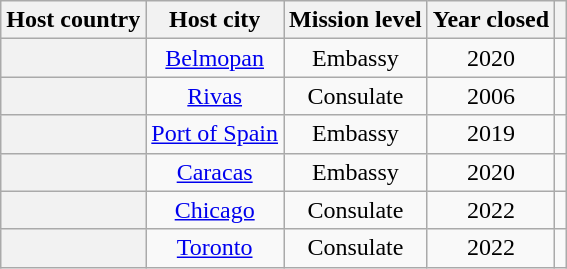<table class="wikitable plainrowheaders" style="text-align:center;">
<tr>
<th scope="col">Host country</th>
<th scope="col">Host city</th>
<th scope="col">Mission level</th>
<th scope="col">Year closed</th>
<th scope="col"></th>
</tr>
<tr>
<th scope="row"></th>
<td><a href='#'>Belmopan</a></td>
<td>Embassy</td>
<td>2020</td>
<td></td>
</tr>
<tr>
<th scope="row"></th>
<td><a href='#'>Rivas</a></td>
<td>Consulate</td>
<td>2006</td>
<td></td>
</tr>
<tr>
<th scope="row"></th>
<td><a href='#'>Port of Spain</a></td>
<td>Embassy</td>
<td>2019</td>
<td></td>
</tr>
<tr>
<th scope="row"></th>
<td><a href='#'>Caracas</a></td>
<td>Embassy</td>
<td>2020</td>
<td></td>
</tr>
<tr>
<th scope="row"></th>
<td><a href='#'>Chicago</a></td>
<td>Consulate</td>
<td>2022</td>
<td></td>
</tr>
<tr>
<th scope="row"></th>
<td><a href='#'>Toronto</a></td>
<td>Consulate</td>
<td>2022</td>
<td></td>
</tr>
</table>
